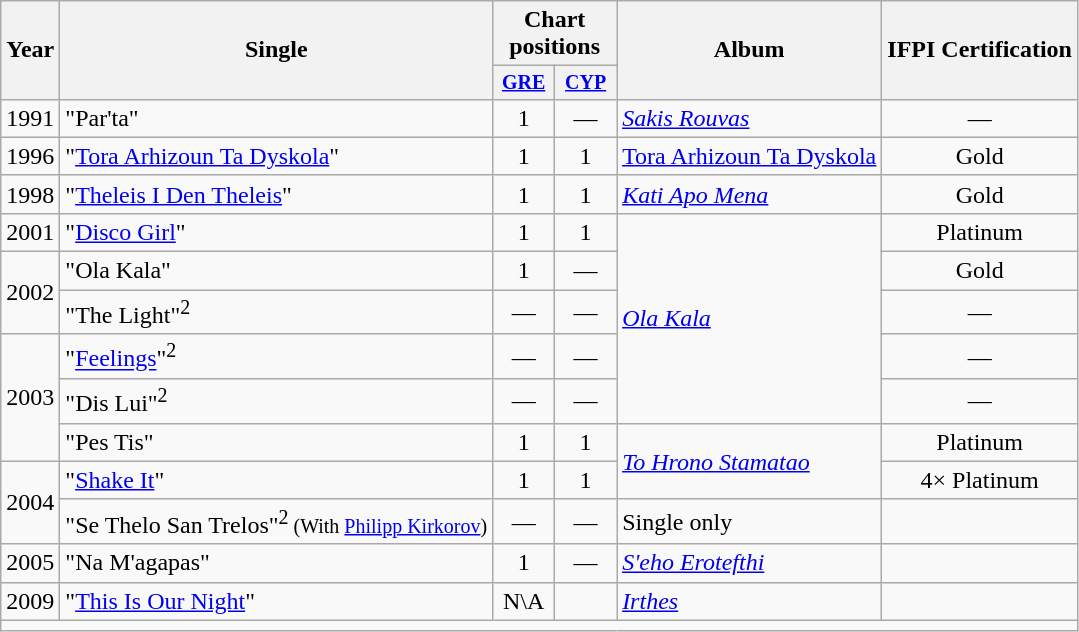<table class="wikitable" style="text-align:center;">
<tr>
<th rowspan="2">Year</th>
<th rowspan="2">Single</th>
<th colspan="2">Chart positions</th>
<th rowspan="2">Album</th>
<th rowspan="2">IFPI Certification</th>
</tr>
<tr style="font-size:smaller;">
<th style="width:35px;"><a href='#'>GRE</a></th>
<th style="width:35px;"><a href='#'>CYP</a></th>
</tr>
<tr>
<td>1991</td>
<td style="text-align:left;">"Par'ta"</td>
<td>1</td>
<td>—</td>
<td style="text-align:left;"><em><a href='#'>Sakis Rouvas</a></em></td>
<td>—</td>
</tr>
<tr>
<td>1996</td>
<td style="text-align:left;">"<a href='#'>Tora Arhizoun Ta Dyskola</a>"</td>
<td>1</td>
<td>1</td>
<td style="text-align:left;"><a href='#'>Tora Arhizoun Ta Dyskola</a></td>
<td>Gold</td>
</tr>
<tr>
<td>1998</td>
<td style="text-align:left;">"<a href='#'>Theleis I Den Theleis</a>"</td>
<td>1</td>
<td>1</td>
<td style="text-align:left;"><em><a href='#'>Kati Apo Mena</a></em></td>
<td>Gold</td>
</tr>
<tr>
<td>2001</td>
<td style="text-align:left;">"<a href='#'>Disco Girl</a>"</td>
<td>1</td>
<td>1</td>
<td style="text-align:left;" rowspan="5"><em><a href='#'>Ola Kala</a></em></td>
<td>Platinum</td>
</tr>
<tr>
<td rowspan="2">2002</td>
<td style="text-align:left;">"Ola Kala"</td>
<td>1</td>
<td>—</td>
<td>Gold</td>
</tr>
<tr>
<td style="text-align:left;">"The Light"<sup>2</sup></td>
<td>—</td>
<td>—</td>
<td>—</td>
</tr>
<tr>
<td rowspan="3">2003</td>
<td style="text-align:left;">"<a href='#'>Feelings</a>"<sup>2</sup></td>
<td>—</td>
<td>—</td>
<td>—</td>
</tr>
<tr>
<td style="text-align:left;">"Dis Lui"<sup>2</sup></td>
<td>—</td>
<td>—</td>
<td>—</td>
</tr>
<tr>
<td style="text-align:left;">"Pes Tis"</td>
<td>1</td>
<td>1</td>
<td style="text-align:left;" rowspan="2"><em><a href='#'>To Hrono Stamatao</a></em></td>
<td>Platinum</td>
</tr>
<tr>
<td rowspan="2">2004</td>
<td style="text-align:left;">"<a href='#'>Shake It</a>"</td>
<td>1</td>
<td>1</td>
<td>4× Platinum</td>
</tr>
<tr>
<td style="text-align:left;">"Se Thelo San Trelos"<sup>2</sup><small> (With <a href='#'>Philipp Kirkorov</a>)</small></td>
<td>—</td>
<td>—</td>
<td style="text-align:left;">Single only</td>
<td></td>
</tr>
<tr>
<td>2005</td>
<td style="text-align:left;">"Na M'agapas"</td>
<td>1</td>
<td>—</td>
<td style="text-align:left;"><em><a href='#'>S'eho Erotefthi</a></em></td>
<td></td>
</tr>
<tr>
<td>2009</td>
<td style="text-align:left;">"<a href='#'>This Is Our Night</a>"</td>
<td>N\A</td>
<td></td>
<td style="text-align:left;"><em><a href='#'>Irthes</a></em></td>
<td></td>
</tr>
<tr>
<td style="text-align:center;" colspan="25"></td>
</tr>
</table>
